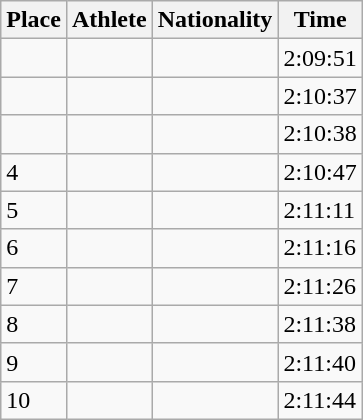<table class="wikitable sortable">
<tr>
<th scope="col">Place</th>
<th scope="col">Athlete</th>
<th scope="col">Nationality</th>
<th scope="col">Time</th>
</tr>
<tr>
<td></td>
<td></td>
<td></td>
<td>2:09:51</td>
</tr>
<tr>
<td></td>
<td></td>
<td></td>
<td>2:10:37</td>
</tr>
<tr>
<td></td>
<td></td>
<td></td>
<td>2:10:38</td>
</tr>
<tr>
<td>4</td>
<td></td>
<td></td>
<td>2:10:47</td>
</tr>
<tr>
<td>5</td>
<td></td>
<td></td>
<td>2:11:11</td>
</tr>
<tr>
<td>6</td>
<td></td>
<td></td>
<td>2:11:16</td>
</tr>
<tr>
<td>7</td>
<td></td>
<td></td>
<td>2:11:26</td>
</tr>
<tr>
<td>8</td>
<td></td>
<td></td>
<td>2:11:38</td>
</tr>
<tr>
<td>9</td>
<td></td>
<td></td>
<td>2:11:40</td>
</tr>
<tr>
<td>10</td>
<td></td>
<td></td>
<td>2:11:44</td>
</tr>
</table>
